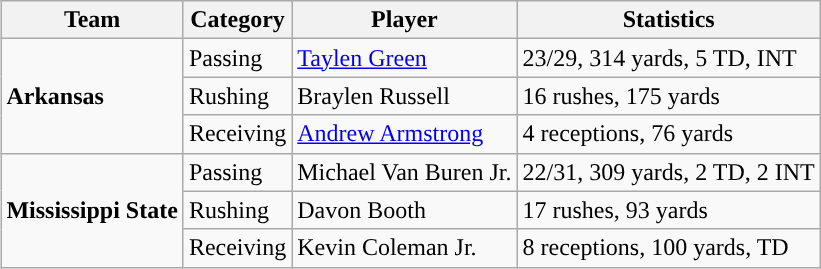<table class="wikitable" style="float: right;">
<tr>
<th>Team</th>
<th>Category</th>
<th>Player</th>
<th>Statistics</th>
</tr>
<tr>
<td rowspan=3><strong>Arkansas</strong></td>
<td>Passing</td>
<td><a href='#'>Taylen Green</a></td>
<td>23/29, 314 yards, 5 TD, INT</td>
</tr>
<tr>
<td>Rushing</td>
<td>Braylen Russell</td>
<td>16 rushes, 175 yards</td>
</tr>
<tr>
<td>Receiving</td>
<td><a href='#'>Andrew Armstrong</a></td>
<td>4 receptions, 76 yards</td>
</tr>
<tr>
<td rowspan=3><strong>Mississippi State</strong></td>
<td>Passing</td>
<td>Michael Van Buren Jr.</td>
<td>22/31, 309 yards, 2 TD, 2 INT</td>
</tr>
<tr>
<td>Rushing</td>
<td>Davon Booth</td>
<td>17 rushes, 93 yards</td>
</tr>
<tr>
<td>Receiving</td>
<td>Kevin Coleman Jr.</td>
<td>8 receptions, 100 yards, TD</td>
</tr>
</table>
